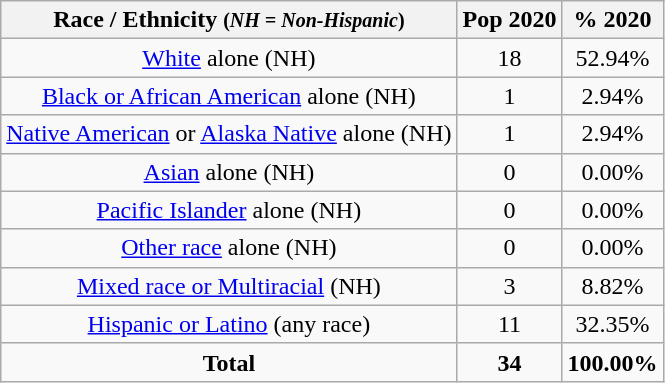<table class="wikitable" style="text-align:center;">
<tr>
<th>Race / Ethnicity <small>(<em>NH = Non-Hispanic</em>)</small></th>
<th>Pop 2020</th>
<th>% 2020</th>
</tr>
<tr>
<td><a href='#'>White</a> alone (NH)</td>
<td>18</td>
<td>52.94%</td>
</tr>
<tr>
<td><a href='#'>Black or African American</a> alone (NH)</td>
<td>1</td>
<td>2.94%</td>
</tr>
<tr>
<td><a href='#'>Native American</a> or <a href='#'>Alaska Native</a> alone (NH)</td>
<td>1</td>
<td>2.94%</td>
</tr>
<tr>
<td><a href='#'>Asian</a> alone (NH)</td>
<td>0</td>
<td>0.00%</td>
</tr>
<tr>
<td><a href='#'>Pacific Islander</a> alone (NH)</td>
<td>0</td>
<td>0.00%</td>
</tr>
<tr>
<td><a href='#'>Other race</a> alone (NH)</td>
<td>0</td>
<td>0.00%</td>
</tr>
<tr>
<td><a href='#'>Mixed race or Multiracial</a> (NH)</td>
<td>3</td>
<td>8.82%</td>
</tr>
<tr>
<td><a href='#'>Hispanic or Latino</a> (any race)</td>
<td>11</td>
<td>32.35%</td>
</tr>
<tr>
<td><strong>Total</strong></td>
<td><strong>34</strong></td>
<td><strong>100.00%</strong></td>
</tr>
</table>
